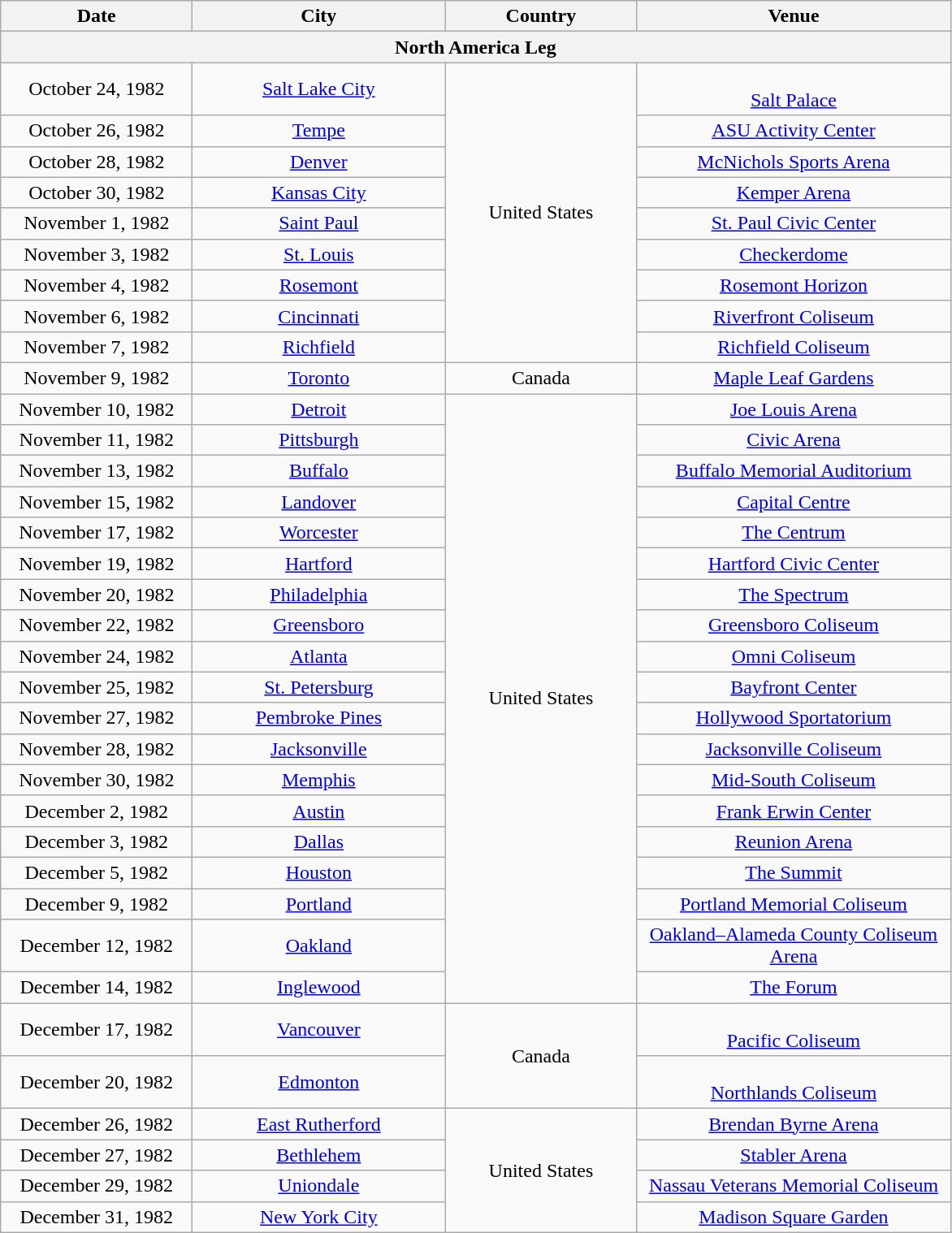<table class="wikitable" style="text-align:center;">
<tr>
<th style="width:150px;">Date</th>
<th style="width:200px;">City</th>
<th style="width:150px;">Country</th>
<th style="width:250px;">Venue</th>
</tr>
<tr>
<th colspan="6">North America Leg</th>
</tr>
<tr>
<td>October 24, 1982</td>
<td><a href='#'>Salt Lake City</a></td>
<td rowspan="9">United States</td>
<td><br><a href='#'>Salt Palace</a></td>
</tr>
<tr>
<td>October 26, 1982</td>
<td><a href='#'>Tempe</a></td>
<td><a href='#'>ASU Activity Center</a></td>
</tr>
<tr>
<td>October 28, 1982</td>
<td><a href='#'>Denver</a></td>
<td><a href='#'>McNichols Sports Arena</a></td>
</tr>
<tr>
<td>October 30, 1982</td>
<td><a href='#'>Kansas City</a></td>
<td><a href='#'>Kemper Arena</a></td>
</tr>
<tr>
<td>November 1, 1982</td>
<td><a href='#'>Saint Paul</a></td>
<td><a href='#'>St. Paul Civic Center</a></td>
</tr>
<tr>
<td>November 3, 1982</td>
<td><a href='#'>St. Louis</a></td>
<td><a href='#'>Checkerdome</a></td>
</tr>
<tr>
<td>November 4, 1982</td>
<td><a href='#'>Rosemont</a></td>
<td><a href='#'>Rosemont Horizon</a></td>
</tr>
<tr>
<td>November 6, 1982</td>
<td><a href='#'>Cincinnati</a></td>
<td><a href='#'>Riverfront Coliseum</a></td>
</tr>
<tr>
<td>November 7, 1982</td>
<td><a href='#'>Richfield</a></td>
<td><a href='#'>Richfield Coliseum</a></td>
</tr>
<tr>
<td>November 9, 1982</td>
<td><a href='#'>Toronto</a></td>
<td>Canada</td>
<td><a href='#'>Maple Leaf Gardens</a></td>
</tr>
<tr>
<td>November 10, 1982</td>
<td><a href='#'>Detroit</a></td>
<td rowspan="19">United States</td>
<td><a href='#'>Joe Louis Arena</a></td>
</tr>
<tr>
<td>November 11, 1982</td>
<td><a href='#'>Pittsburgh</a></td>
<td><a href='#'>Civic Arena</a></td>
</tr>
<tr>
<td>November 13, 1982</td>
<td><a href='#'>Buffalo</a></td>
<td><a href='#'>Buffalo Memorial Auditorium</a></td>
</tr>
<tr>
<td>November 15, 1982</td>
<td><a href='#'>Landover</a></td>
<td><a href='#'>Capital Centre</a></td>
</tr>
<tr>
<td>November 17, 1982</td>
<td><a href='#'>Worcester</a></td>
<td><a href='#'>The Centrum</a></td>
</tr>
<tr>
<td>November 19, 1982</td>
<td><a href='#'>Hartford</a></td>
<td><a href='#'>Hartford Civic Center</a></td>
</tr>
<tr>
<td>November 20, 1982</td>
<td><a href='#'>Philadelphia</a></td>
<td><a href='#'>The Spectrum</a></td>
</tr>
<tr>
<td>November 22, 1982</td>
<td><a href='#'>Greensboro</a></td>
<td><a href='#'>Greensboro Coliseum</a></td>
</tr>
<tr>
<td>November 24, 1982</td>
<td><a href='#'>Atlanta</a></td>
<td><a href='#'>Omni Coliseum</a></td>
</tr>
<tr>
<td>November 25, 1982</td>
<td><a href='#'>St. Petersburg</a></td>
<td><a href='#'>Bayfront Center</a></td>
</tr>
<tr>
<td>November 27, 1982</td>
<td><a href='#'>Pembroke Pines</a></td>
<td><a href='#'>Hollywood Sportatorium</a></td>
</tr>
<tr>
<td>November 28, 1982</td>
<td><a href='#'>Jacksonville</a></td>
<td><a href='#'>Jacksonville Coliseum</a></td>
</tr>
<tr>
<td>November 30, 1982</td>
<td><a href='#'>Memphis</a></td>
<td><a href='#'>Mid-South Coliseum</a></td>
</tr>
<tr>
<td>December 2, 1982</td>
<td><a href='#'>Austin</a></td>
<td><a href='#'>Frank Erwin Center</a></td>
</tr>
<tr>
<td>December 3, 1982</td>
<td><a href='#'>Dallas</a></td>
<td><a href='#'>Reunion Arena</a></td>
</tr>
<tr>
<td>December 5, 1982</td>
<td><a href='#'>Houston</a></td>
<td><a href='#'>The Summit</a></td>
</tr>
<tr>
<td>December 9, 1982</td>
<td><a href='#'>Portland</a></td>
<td><a href='#'>Portland Memorial Coliseum</a></td>
</tr>
<tr>
<td>December 12, 1982</td>
<td><a href='#'>Oakland</a></td>
<td><a href='#'>Oakland–Alameda County Coliseum Arena</a></td>
</tr>
<tr>
<td>December 14, 1982</td>
<td><a href='#'>Inglewood</a></td>
<td><a href='#'>The Forum</a></td>
</tr>
<tr>
<td>December 17, 1982</td>
<td><a href='#'>Vancouver</a></td>
<td rowspan="2">Canada</td>
<td><br><a href='#'>Pacific Coliseum</a></td>
</tr>
<tr>
<td>December 20, 1982</td>
<td><a href='#'>Edmonton</a></td>
<td><br><a href='#'>Northlands Coliseum</a></td>
</tr>
<tr>
<td>December 26, 1982</td>
<td><a href='#'>East Rutherford</a></td>
<td rowspan="4">United States</td>
<td><a href='#'>Brendan Byrne Arena</a></td>
</tr>
<tr>
<td>December 27, 1982</td>
<td><a href='#'>Bethlehem</a></td>
<td><a href='#'>Stabler Arena</a></td>
</tr>
<tr>
<td>December 29, 1982</td>
<td><a href='#'>Uniondale</a></td>
<td><a href='#'>Nassau Veterans Memorial Coliseum</a></td>
</tr>
<tr>
<td>December 31, 1982</td>
<td><a href='#'>New York City</a></td>
<td><a href='#'>Madison Square Garden</a></td>
</tr>
</table>
